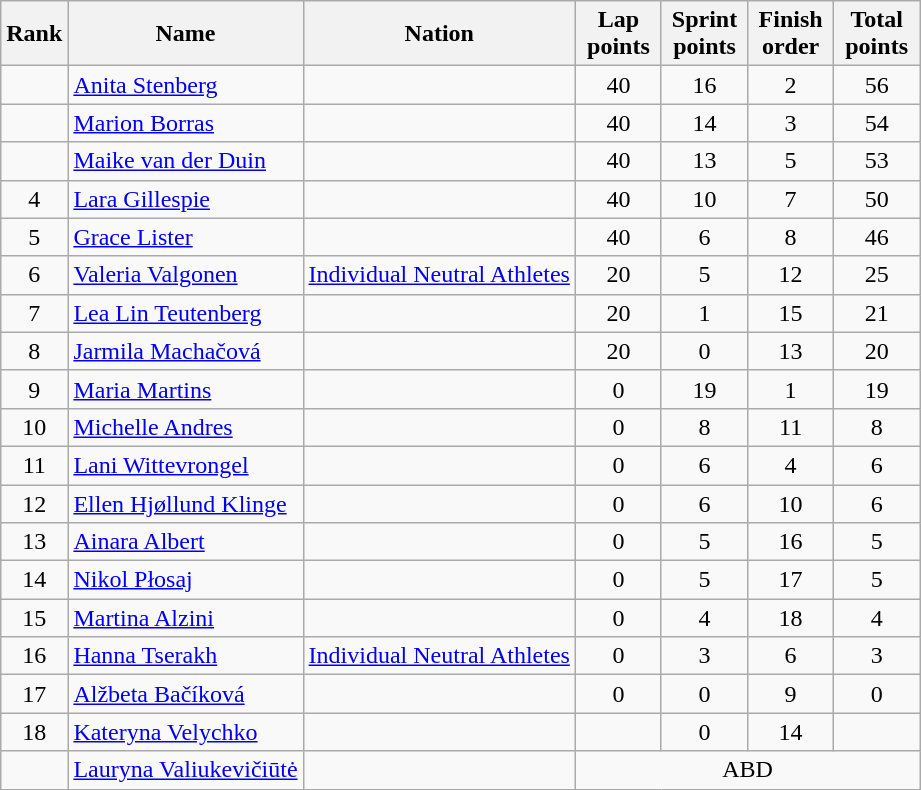<table class="wikitable sortable" style="text-align:center">
<tr>
<th>Rank</th>
<th>Name</th>
<th>Nation</th>
<th width=50>Lap points</th>
<th width=50>Sprint points</th>
<th width=50>Finish order</th>
<th width=50>Total points</th>
</tr>
<tr>
<td></td>
<td align=left><a href='#'>Anita Stenberg</a></td>
<td align=left></td>
<td>40</td>
<td>16</td>
<td>2</td>
<td>56</td>
</tr>
<tr>
<td></td>
<td align=left><a href='#'>Marion Borras</a></td>
<td align=left></td>
<td>40</td>
<td>14</td>
<td>3</td>
<td>54</td>
</tr>
<tr>
<td></td>
<td align=left><a href='#'>Maike van der Duin</a></td>
<td align=left></td>
<td>40</td>
<td>13</td>
<td>5</td>
<td>53</td>
</tr>
<tr>
<td>4</td>
<td align=left><a href='#'>Lara Gillespie</a></td>
<td align=left></td>
<td>40</td>
<td>10</td>
<td>7</td>
<td>50</td>
</tr>
<tr>
<td>5</td>
<td align=left><a href='#'>Grace Lister</a></td>
<td align=left></td>
<td>40</td>
<td>6</td>
<td>8</td>
<td>46</td>
</tr>
<tr>
<td>6</td>
<td align=left><a href='#'>Valeria Valgonen</a></td>
<td align=left><a href='#'>Individual Neutral Athletes</a></td>
<td>20</td>
<td>5</td>
<td>12</td>
<td>25</td>
</tr>
<tr>
<td>7</td>
<td align=left><a href='#'>Lea Lin Teutenberg</a></td>
<td align=left></td>
<td>20</td>
<td>1</td>
<td>15</td>
<td>21</td>
</tr>
<tr>
<td>8</td>
<td align=left><a href='#'>Jarmila Machačová</a></td>
<td align=left></td>
<td>20</td>
<td>0</td>
<td>13</td>
<td>20</td>
</tr>
<tr>
<td>9</td>
<td align=left><a href='#'>Maria Martins</a></td>
<td align=left></td>
<td>0</td>
<td>19</td>
<td>1</td>
<td>19</td>
</tr>
<tr>
<td>10</td>
<td align=left><a href='#'>Michelle Andres</a></td>
<td align=left></td>
<td>0</td>
<td>8</td>
<td>11</td>
<td>8</td>
</tr>
<tr>
<td>11</td>
<td align=left><a href='#'>Lani Wittevrongel</a></td>
<td align=left></td>
<td>0</td>
<td>6</td>
<td>4</td>
<td>6</td>
</tr>
<tr>
<td>12</td>
<td align=left><a href='#'>Ellen Hjøllund Klinge</a></td>
<td align=left></td>
<td>0</td>
<td>6</td>
<td>10</td>
<td>6</td>
</tr>
<tr>
<td>13</td>
<td align=left><a href='#'>Ainara Albert</a></td>
<td align=left></td>
<td>0</td>
<td>5</td>
<td>16</td>
<td>5</td>
</tr>
<tr>
<td>14</td>
<td align=left><a href='#'>Nikol Płosaj</a></td>
<td align=left></td>
<td>0</td>
<td>5</td>
<td>17</td>
<td>5</td>
</tr>
<tr>
<td>15</td>
<td align=left><a href='#'>Martina Alzini</a></td>
<td align=left></td>
<td>0</td>
<td>4</td>
<td>18</td>
<td>4</td>
</tr>
<tr>
<td>16</td>
<td align=left><a href='#'>Hanna Tserakh</a></td>
<td align=left><a href='#'>Individual Neutral Athletes</a></td>
<td>0</td>
<td>3</td>
<td>6</td>
<td>3</td>
</tr>
<tr>
<td>17</td>
<td align=left><a href='#'>Alžbeta Bačíková</a></td>
<td align=left></td>
<td>0</td>
<td>0</td>
<td>9</td>
<td>0</td>
</tr>
<tr>
<td>18</td>
<td align=left><a href='#'>Kateryna Velychko</a></td>
<td align=left></td>
<td></td>
<td>0</td>
<td>14</td>
<td></td>
</tr>
<tr>
<td></td>
<td align=left><a href='#'>Lauryna Valiukevičiūtė</a></td>
<td align=left></td>
<td colspan=4>ABD</td>
</tr>
</table>
